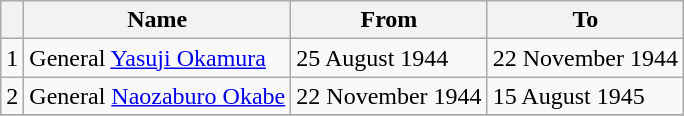<table class=wikitable>
<tr>
<th></th>
<th>Name</th>
<th>From</th>
<th>To</th>
</tr>
<tr>
<td>1</td>
<td>General <a href='#'>Yasuji Okamura</a></td>
<td>25 August 1944</td>
<td>22 November 1944</td>
</tr>
<tr>
<td>2</td>
<td>General <a href='#'>Naozaburo Okabe</a></td>
<td>22 November 1944</td>
<td>15 August 1945</td>
</tr>
<tr>
</tr>
</table>
